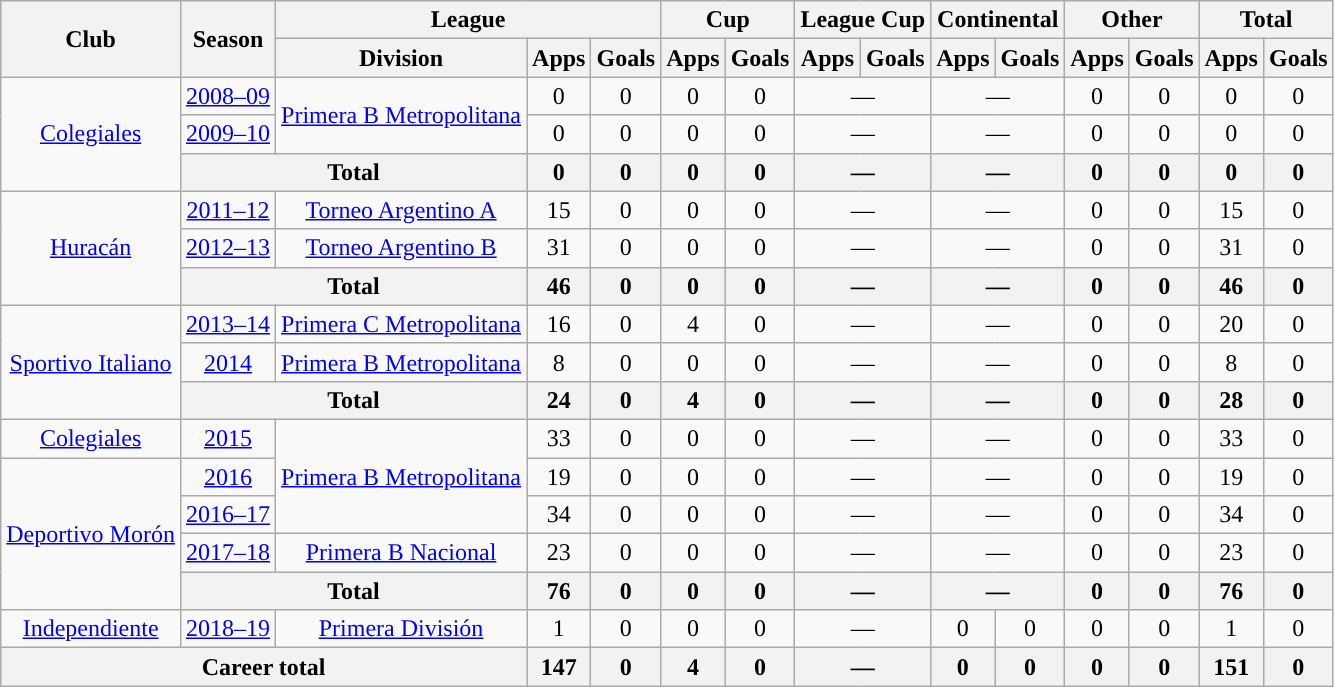<table class="wikitable" style="text-align:center">
<tr>
<th rowspan="2">Club</th>
<th rowspan="2">Season</th>
<th colspan="3">League</th>
<th colspan="2">Cup</th>
<th colspan="2">League Cup</th>
<th colspan="2">Continental</th>
<th colspan="2">Other</th>
<th colspan="2">Total</th>
</tr>
<tr>
<th>Division</th>
<th>Apps</th>
<th>Goals</th>
<th>Apps</th>
<th>Goals</th>
<th>Apps</th>
<th>Goals</th>
<th>Apps</th>
<th>Goals</th>
<th>Apps</th>
<th>Goals</th>
<th>Apps</th>
<th>Goals</th>
</tr>
<tr>
<td rowspan="3"><a href='#'>Colegiales</a></td>
<td><a href='#'>2008–09</a></td>
<td rowspan="2"><a href='#'>Primera B Metropolitana</a></td>
<td>0</td>
<td>0</td>
<td>0</td>
<td>0</td>
<td colspan="2">—</td>
<td colspan="2">—</td>
<td>0</td>
<td>0</td>
<td>0</td>
<td>0</td>
</tr>
<tr>
<td><a href='#'>2009–10</a></td>
<td>0</td>
<td>0</td>
<td>0</td>
<td>0</td>
<td colspan="2">—</td>
<td colspan="2">—</td>
<td>0</td>
<td>0</td>
<td>0</td>
<td>0</td>
</tr>
<tr>
<th colspan="2">Total</th>
<th>0</th>
<th>0</th>
<th>0</th>
<th>0</th>
<th colspan="2">—</th>
<th colspan="2">—</th>
<th>0</th>
<th>0</th>
<th>0</th>
<th>0</th>
</tr>
<tr>
<td rowspan="3"><a href='#'>Huracán</a></td>
<td><a href='#'>2011–12</a></td>
<td rowspan="1"><a href='#'>Torneo Argentino A</a></td>
<td>15</td>
<td>0</td>
<td>0</td>
<td>0</td>
<td colspan="2">—</td>
<td colspan="2">—</td>
<td>0</td>
<td>0</td>
<td>15</td>
<td>0</td>
</tr>
<tr>
<td><a href='#'>2012–13</a></td>
<td rowspan="1"><a href='#'>Torneo Argentino B</a></td>
<td>31</td>
<td>0</td>
<td>0</td>
<td>0</td>
<td colspan="2">—</td>
<td colspan="2">—</td>
<td>0</td>
<td>0</td>
<td>31</td>
<td>0</td>
</tr>
<tr>
<th colspan="2">Total</th>
<th>46</th>
<th>0</th>
<th>0</th>
<th>0</th>
<th colspan="2">—</th>
<th colspan="2">—</th>
<th>0</th>
<th>0</th>
<th>46</th>
<th>0</th>
</tr>
<tr>
<td rowspan="3"><a href='#'>Sportivo Italiano</a></td>
<td><a href='#'>2013–14</a></td>
<td rowspan="1"><a href='#'>Primera C Metropolitana</a></td>
<td>16</td>
<td>0</td>
<td>4</td>
<td>0</td>
<td colspan="2">—</td>
<td colspan="2">—</td>
<td>0</td>
<td>0</td>
<td>20</td>
<td>0</td>
</tr>
<tr>
<td><a href='#'>2014</a></td>
<td rowspan="1"><a href='#'>Primera B Metropolitana</a></td>
<td>8</td>
<td>0</td>
<td>0</td>
<td>0</td>
<td colspan="2">—</td>
<td colspan="2">—</td>
<td>0</td>
<td>0</td>
<td>8</td>
<td>0</td>
</tr>
<tr>
<th colspan="2">Total</th>
<th>24</th>
<th>0</th>
<th>4</th>
<th>0</th>
<th colspan="2">—</th>
<th colspan="2">—</th>
<th>0</th>
<th>0</th>
<th>28</th>
<th>0</th>
</tr>
<tr>
<td rowspan="1"><a href='#'>Colegiales</a></td>
<td><a href='#'>2015</a></td>
<td rowspan="3"><a href='#'>Primera B Metropolitana</a></td>
<td>33</td>
<td>0</td>
<td>0</td>
<td>0</td>
<td colspan="2">—</td>
<td colspan="2">—</td>
<td>0</td>
<td>0</td>
<td>33</td>
<td>0</td>
</tr>
<tr>
<td rowspan="4"><a href='#'>Deportivo Morón</a></td>
<td><a href='#'>2016</a></td>
<td>19</td>
<td>0</td>
<td>0</td>
<td>0</td>
<td colspan="2">—</td>
<td colspan="2">—</td>
<td>0</td>
<td>0</td>
<td>19</td>
<td>0</td>
</tr>
<tr>
<td><a href='#'>2016–17</a></td>
<td>34</td>
<td>0</td>
<td>0</td>
<td>0</td>
<td colspan="2">—</td>
<td colspan="2">—</td>
<td>0</td>
<td>0</td>
<td>34</td>
<td>0</td>
</tr>
<tr>
<td><a href='#'>2017–18</a></td>
<td rowspan="1"><a href='#'>Primera B Nacional</a></td>
<td>23</td>
<td>0</td>
<td>0</td>
<td>0</td>
<td colspan="2">—</td>
<td colspan="2">—</td>
<td>0</td>
<td>0</td>
<td>23</td>
<td>0</td>
</tr>
<tr>
<th colspan="2">Total</th>
<th>76</th>
<th>0</th>
<th>0</th>
<th>0</th>
<th colspan="2">—</th>
<th colspan="2">—</th>
<th>0</th>
<th>0</th>
<th>76</th>
<th>0</th>
</tr>
<tr>
<td rowspan="1"><a href='#'>Independiente</a></td>
<td><a href='#'>2018–19</a></td>
<td rowspan="1"><a href='#'>Primera División</a></td>
<td>1</td>
<td>0</td>
<td>0</td>
<td>0</td>
<td colspan="2">—</td>
<td>0</td>
<td>0</td>
<td>0</td>
<td>0</td>
<td>1</td>
<td>0</td>
</tr>
<tr>
<th colspan="3">Career total</th>
<th>147</th>
<th>0</th>
<th>4</th>
<th>0</th>
<th colspan="2">—</th>
<th>0</th>
<th>0</th>
<th>0</th>
<th>0</th>
<th>151</th>
<th>0</th>
</tr>
</table>
